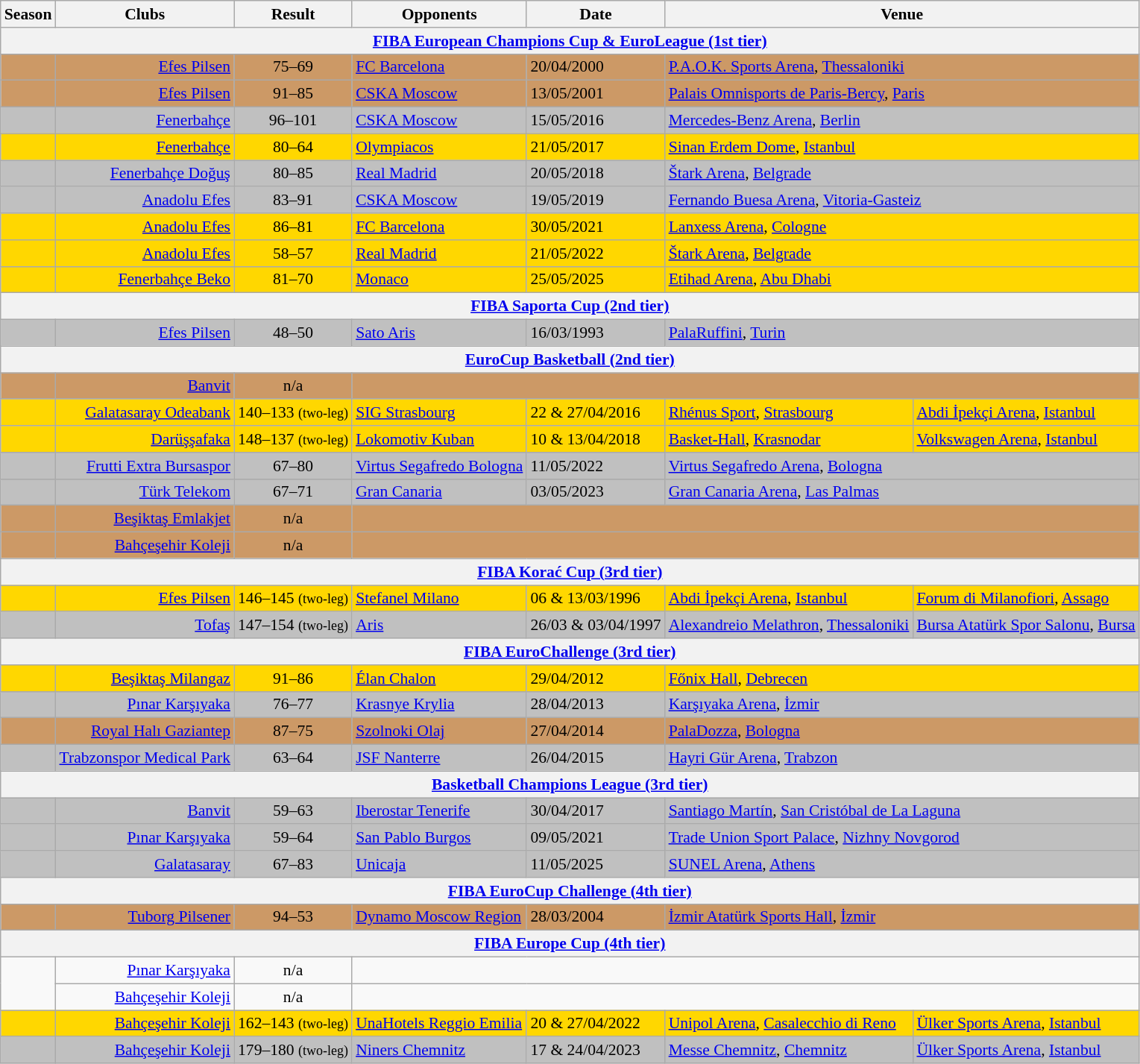<table class="wikitable" style="font-size:90%">
<tr>
<th>Season</th>
<th>Clubs</th>
<th>Result</th>
<th>Opponents</th>
<th>Date</th>
<th colspan=2>Venue</th>
</tr>
<tr>
<th colspan=7><a href='#'>FIBA European Champions Cup & EuroLeague (1st tier)</a></th>
</tr>
<tr bgcolor="cc9966">
<td></td>
<td align=right><a href='#'>Efes Pilsen</a> </td>
<td align=center>75–69</td>
<td> <a href='#'>FC Barcelona</a></td>
<td>20/04/2000</td>
<td colspan=2><a href='#'>P.A.O.K. Sports Arena</a>, <a href='#'>Thessaloniki</a></td>
</tr>
<tr bgcolor="cc9966">
<td></td>
<td align=right><a href='#'>Efes Pilsen</a> </td>
<td align=center>91–85</td>
<td> <a href='#'>CSKA Moscow</a></td>
<td>13/05/2001</td>
<td colspan=2><a href='#'>Palais Omnisports de Paris-Bercy</a>, <a href='#'>Paris</a></td>
</tr>
<tr bgcolor=silver>
<td></td>
<td align=right><a href='#'>Fenerbahçe</a> </td>
<td align=center>96–101</td>
<td> <a href='#'>CSKA Moscow</a></td>
<td>15/05/2016</td>
<td colspan=2><a href='#'>Mercedes-Benz Arena</a>, <a href='#'>Berlin</a></td>
</tr>
<tr bgcolor=gold>
<td></td>
<td align=right><a href='#'>Fenerbahçe</a> </td>
<td align=center>80–64</td>
<td> <a href='#'>Olympiacos</a></td>
<td>21/05/2017</td>
<td colspan=2><a href='#'>Sinan Erdem Dome</a>, <a href='#'>Istanbul</a></td>
</tr>
<tr bgcolor=silver>
<td></td>
<td align=right><a href='#'>Fenerbahçe Doğuş</a> </td>
<td align=center>80–85</td>
<td> <a href='#'>Real Madrid</a></td>
<td>20/05/2018</td>
<td colspan=2><a href='#'>Štark Arena</a>, <a href='#'>Belgrade</a></td>
</tr>
<tr bgcolor=silver>
<td></td>
<td align=right><a href='#'>Anadolu Efes</a> </td>
<td align=center>83–91</td>
<td> <a href='#'>CSKA Moscow</a></td>
<td>19/05/2019</td>
<td colspan=2><a href='#'>Fernando Buesa Arena</a>, <a href='#'>Vitoria-Gasteiz</a></td>
</tr>
<tr bgcolor=gold>
<td></td>
<td align=right><a href='#'>Anadolu Efes</a> </td>
<td align=center>86–81</td>
<td> <a href='#'>FC Barcelona</a></td>
<td>30/05/2021</td>
<td colspan=2><a href='#'>Lanxess Arena</a>, <a href='#'>Cologne</a></td>
</tr>
<tr bgcolor=gold>
<td></td>
<td align=right><a href='#'>Anadolu Efes</a> </td>
<td align=center>58–57</td>
<td> <a href='#'>Real Madrid</a></td>
<td>21/05/2022</td>
<td colspan=2><a href='#'>Štark Arena</a>, <a href='#'>Belgrade</a></td>
</tr>
<tr bgcolor=gold>
<td></td>
<td align=right><a href='#'>Fenerbahçe Beko</a> </td>
<td align=center>81–70</td>
<td> <a href='#'>Monaco</a></td>
<td>25/05/2025</td>
<td colspan=2><a href='#'>Etihad Arena</a>, <a href='#'>Abu Dhabi</a></td>
</tr>
<tr>
<th colspan=7><a href='#'>FIBA Saporta Cup (2nd tier)</a></th>
</tr>
<tr bgcolor=silver>
<td></td>
<td align=right><a href='#'>Efes Pilsen</a> </td>
<td align=center>48–50</td>
<td> <a href='#'>Sato Aris</a></td>
<td>16/03/1993</td>
<td colspan=2><a href='#'>PalaRuffini</a>, <a href='#'>Turin</a></td>
</tr>
<tr>
<th colspan=7><a href='#'>EuroCup Basketball (2nd tier)</a></th>
</tr>
<tr bgcolor="cc9966">
<td></td>
<td align=right><a href='#'>Banvit</a> </td>
<td align=center>n/a</td>
<td colspan=4></td>
</tr>
<tr bgcolor=gold>
<td></td>
<td align=right><a href='#'>Galatasaray Odeabank</a> </td>
<td align=center>140–133 <small>(two-leg)</small></td>
<td> <a href='#'>SIG Strasbourg</a></td>
<td>22 & 27/04/2016</td>
<td><a href='#'>Rhénus Sport</a>, <a href='#'>Strasbourg</a></td>
<td><a href='#'>Abdi İpekçi Arena</a>, <a href='#'>Istanbul</a></td>
</tr>
<tr bgcolor=gold>
<td></td>
<td align=right><a href='#'>Darüşşafaka</a> </td>
<td align=center>148–137 <small>(two-leg)</small></td>
<td> <a href='#'>Lokomotiv Kuban</a></td>
<td>10 & 13/04/2018</td>
<td><a href='#'>Basket-Hall</a>, <a href='#'>Krasnodar</a></td>
<td><a href='#'>Volkswagen Arena</a>, <a href='#'>Istanbul</a></td>
</tr>
<tr bgcolor=silver>
<td></td>
<td align=right><a href='#'>Frutti Extra Bursaspor</a> </td>
<td align=center>67–80</td>
<td> <a href='#'>Virtus Segafredo Bologna</a></td>
<td>11/05/2022</td>
<td colspan=2><a href='#'>Virtus Segafredo Arena</a>, <a href='#'>Bologna</a></td>
</tr>
<tr bgcolor=silver>
<td></td>
<td align=right><a href='#'>Türk Telekom</a> </td>
<td align=center>67–71</td>
<td> <a href='#'>Gran Canaria</a></td>
<td>03/05/2023</td>
<td colspan=2><a href='#'>Gran Canaria Arena</a>, <a href='#'>Las Palmas</a></td>
</tr>
<tr bgcolor="cc9966">
<td></td>
<td align=right><a href='#'>Beşiktaş Emlakjet</a> </td>
<td align=center>n/a</td>
<td colspan=4></td>
</tr>
<tr bgcolor="cc9966">
<td></td>
<td align=right><a href='#'>Bahçeşehir Koleji</a> </td>
<td align=center>n/a</td>
<td colspan=4></td>
</tr>
<tr>
<th colspan=7><a href='#'>FIBA Korać Cup (3rd tier)</a></th>
</tr>
<tr bgcolor=gold>
<td></td>
<td align=right><a href='#'>Efes Pilsen</a> </td>
<td align=center>146–145 <small>(two-leg)</small></td>
<td> <a href='#'>Stefanel Milano</a></td>
<td>06 & 13/03/1996</td>
<td><a href='#'>Abdi İpekçi Arena</a>, <a href='#'>Istanbul</a></td>
<td><a href='#'> Forum di Milanofiori</a>, <a href='#'>Assago</a></td>
</tr>
<tr bgcolor=silver>
<td></td>
<td align=right><a href='#'>Tofaş</a> </td>
<td align=center>147–154 <small>(two-leg)</small></td>
<td> <a href='#'>Aris</a></td>
<td>26/03 & 03/04/1997</td>
<td><a href='#'>Alexandreio Melathron</a>, <a href='#'>Thessaloniki</a></td>
<td><a href='#'>Bursa Atatürk Spor Salonu</a>, <a href='#'>Bursa</a></td>
</tr>
<tr>
<th colspan=7><a href='#'>FIBA EuroChallenge (3rd tier)</a></th>
</tr>
<tr bgcolor=gold>
<td></td>
<td align=right><a href='#'>Beşiktaş Milangaz</a> </td>
<td align=center>91–86</td>
<td> <a href='#'>Élan Chalon</a></td>
<td>29/04/2012</td>
<td colspan=2><a href='#'>Főnix Hall</a>, <a href='#'>Debrecen</a></td>
</tr>
<tr bgcolor=silver>
<td></td>
<td align=right><a href='#'>Pınar Karşıyaka</a> </td>
<td align=center>76–77</td>
<td> <a href='#'>Krasnye Krylia</a></td>
<td>28/04/2013</td>
<td colspan=2><a href='#'>Karşıyaka Arena</a>, <a href='#'>İzmir</a></td>
</tr>
<tr bgcolor="cc9966">
<td></td>
<td align=right><a href='#'>Royal Halı Gaziantep</a> </td>
<td align=center>87–75</td>
<td> <a href='#'>Szolnoki Olaj</a></td>
<td>27/04/2014</td>
<td colspan=2><a href='#'>PalaDozza</a>, <a href='#'>Bologna</a></td>
</tr>
<tr bgcolor=silver>
<td></td>
<td align=right><a href='#'>Trabzonspor Medical Park</a> </td>
<td align=center>63–64</td>
<td> <a href='#'>JSF Nanterre</a></td>
<td>26/04/2015</td>
<td colspan=2><a href='#'>Hayri Gür Arena</a>, <a href='#'>Trabzon</a></td>
</tr>
<tr>
<th colspan=7><a href='#'>Basketball Champions League (3rd tier)</a></th>
</tr>
<tr bgcolor=silver>
<td></td>
<td align=right><a href='#'>Banvit</a> </td>
<td align=center>59–63</td>
<td> <a href='#'>Iberostar Tenerife</a></td>
<td>30/04/2017</td>
<td colspan=2><a href='#'>Santiago Martín</a>, <a href='#'>San Cristóbal de La Laguna</a></td>
</tr>
<tr bgcolor=silver>
<td></td>
<td align=right><a href='#'>Pınar Karşıyaka</a> </td>
<td align=center>59–64</td>
<td> <a href='#'>San Pablo Burgos</a></td>
<td>09/05/2021</td>
<td colspan=2><a href='#'>Trade Union Sport Palace</a>, <a href='#'>Nizhny Novgorod</a></td>
</tr>
<tr bgcolor=silver>
<td></td>
<td align=right><a href='#'>Galatasaray</a> </td>
<td align=center>67–83</td>
<td> <a href='#'>Unicaja</a></td>
<td>11/05/2025</td>
<td colspan=2><a href='#'>SUNEL Arena</a>, <a href='#'>Athens</a></td>
</tr>
<tr>
<th colspan=7><a href='#'>FIBA EuroCup Challenge (4th tier)</a></th>
</tr>
<tr bgcolor="cc9966">
<td></td>
<td align=right><a href='#'>Tuborg Pilsener</a> </td>
<td align=center>94–53</td>
<td> <a href='#'>Dynamo Moscow Region</a></td>
<td>28/03/2004</td>
<td colspan=2><a href='#'>İzmir Atatürk Sports Hall</a>, <a href='#'>İzmir</a></td>
</tr>
<tr>
<th colspan=7><a href='#'>FIBA Europe Cup (4th tier)</a></th>
</tr>
<tr>
<td rowspan=2></td>
<td align=right><a href='#'>Pınar Karşıyaka</a> </td>
<td align=center>n/a</td>
<td colspan=4></td>
</tr>
<tr>
<td align=right><a href='#'>Bahçeşehir Koleji</a> </td>
<td align=center>n/a</td>
<td colspan=4></td>
</tr>
<tr bgcolor=gold>
<td></td>
<td align=right><a href='#'>Bahçeşehir Koleji</a> </td>
<td align=center>162–143 <small>(two-leg)</small></td>
<td> <a href='#'>UnaHotels Reggio Emilia</a></td>
<td>20 & 27/04/2022</td>
<td><a href='#'>Unipol Arena</a>, <a href='#'>Casalecchio di Reno</a></td>
<td><a href='#'>Ülker Sports Arena</a>, <a href='#'>Istanbul</a></td>
</tr>
<tr bgcolor=silver>
<td></td>
<td align=right><a href='#'>Bahçeşehir Koleji</a> </td>
<td align=center>179–180 <small>(two-leg)</small></td>
<td> <a href='#'>Niners Chemnitz</a></td>
<td>17 & 24/04/2023</td>
<td><a href='#'>Messe Chemnitz</a>, <a href='#'>Chemnitz</a></td>
<td><a href='#'>Ülker Sports Arena</a>, <a href='#'>Istanbul</a></td>
</tr>
</table>
